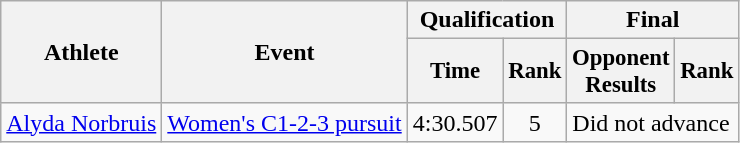<table class="wikitable" border="1">
<tr>
<th rowspan="2">Athlete</th>
<th rowspan="2">Event</th>
<th colspan=2>Qualification</th>
<th colspan=2>Final</th>
</tr>
<tr style="font-size:95%">
<th>Time</th>
<th>Rank</th>
<th>Opponent<br>Results</th>
<th>Rank</th>
</tr>
<tr>
<td><a href='#'>Alyda Norbruis</a></td>
<td><a href='#'>Women's C1-2-3 pursuit</a></td>
<td>4:30.507</td>
<td align="center">5</td>
<td colspan=2>Did not advance</td>
</tr>
</table>
